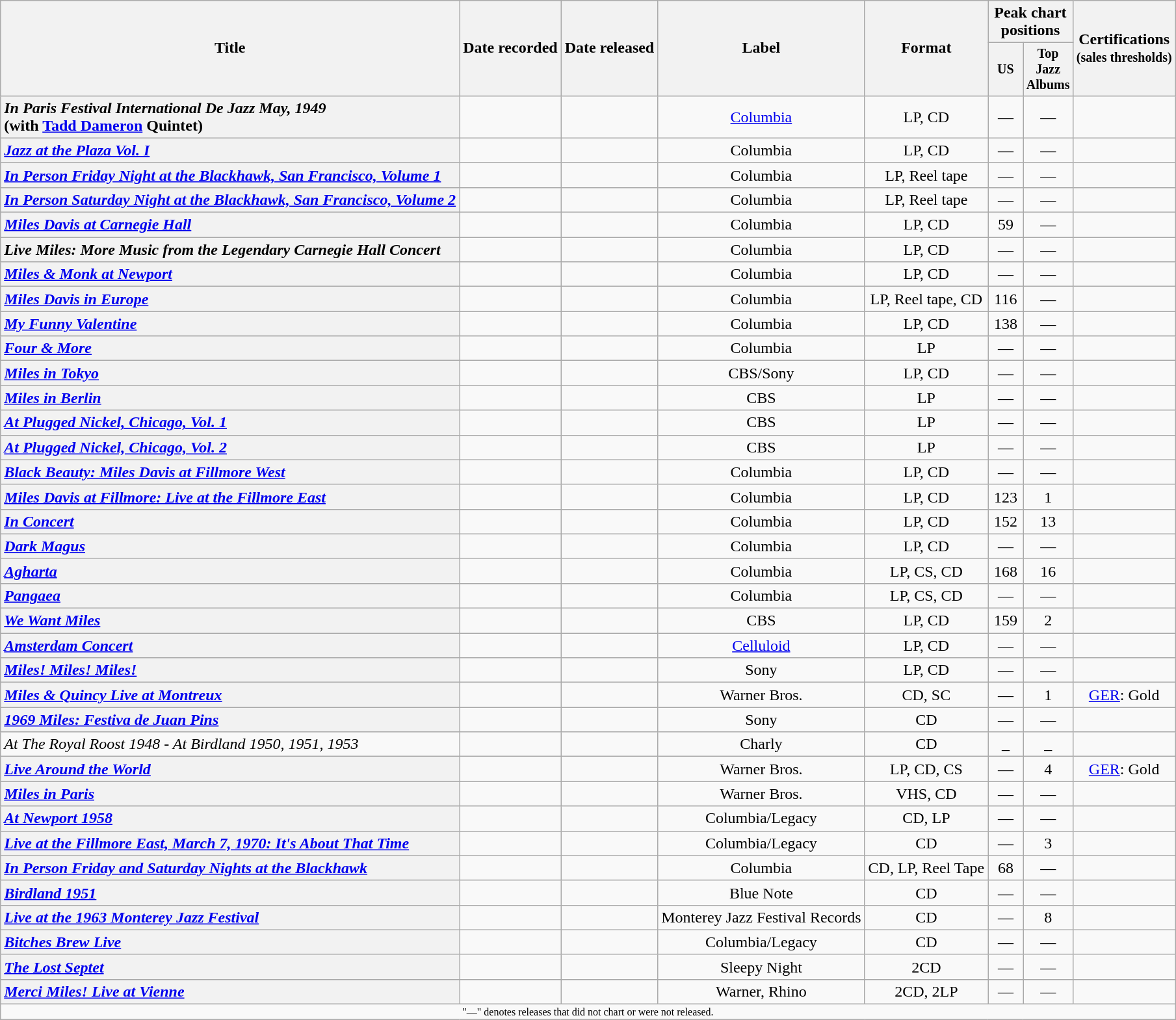<table class="wikitable sortable plainrowheaders" style="text-align:center">
<tr>
<th scope=col rowspan="2">Title</th>
<th rowspan="2">Date recorded</th>
<th rowspan="2">Date released</th>
<th rowspan="2">Label</th>
<th rowspan="2" scope="col">Format</th>
<th colspan="2" scope="col">Peak chart positions</th>
<th scope=col rowspan="2">Certifications<br><small>(sales thresholds)</small></th>
</tr>
<tr style="font-size:smaller;">
<th width="30">US<br></th>
<th width="30">Top <br>Jazz Albums<br></th>
</tr>
<tr>
<th scope=row style="text-align:left"><em>In Paris Festival International De Jazz May, 1949</em><br>(with <a href='#'>Tadd Dameron</a> Quintet)</th>
<td></td>
<td></td>
<td><a href='#'>Columbia</a></td>
<td>LP, CD</td>
<td>—</td>
<td>—</td>
<td></td>
</tr>
<tr>
<th scope=row style="text-align:left"><em><a href='#'>Jazz at the Plaza Vol. I</a></em></th>
<td></td>
<td></td>
<td>Columbia</td>
<td>LP, CD</td>
<td>—</td>
<td>—</td>
<td></td>
</tr>
<tr>
<th scope=row style="text-align:left"><em><a href='#'>In Person Friday Night at the Blackhawk, San Francisco, Volume 1</a></em></th>
<td></td>
<td></td>
<td>Columbia</td>
<td>LP, Reel tape</td>
<td>—</td>
<td>—</td>
<td></td>
</tr>
<tr>
<th scope=row style="text-align:left"><em><a href='#'>In Person Saturday Night at the Blackhawk, San Francisco, Volume 2</a></em></th>
<td></td>
<td></td>
<td>Columbia</td>
<td>LP, Reel tape</td>
<td>—</td>
<td>—</td>
<td></td>
</tr>
<tr>
<th scope=row style="text-align:left"><em><a href='#'>Miles Davis at Carnegie Hall</a></em></th>
<td></td>
<td></td>
<td>Columbia</td>
<td>LP, CD</td>
<td>59</td>
<td>—</td>
<td></td>
</tr>
<tr>
<th scope=row style="text-align:left"><em>Live Miles: More Music from the Legendary Carnegie Hall Concert</em></th>
<td></td>
<td></td>
<td>Columbia</td>
<td>LP, CD</td>
<td>—</td>
<td>—</td>
<td></td>
</tr>
<tr>
<th scope=row style="text-align:left"><em><a href='#'>Miles & Monk at Newport</a></em></th>
<td></td>
<td></td>
<td>Columbia</td>
<td>LP, CD</td>
<td>—</td>
<td>—</td>
<td></td>
</tr>
<tr>
<th scope=row style="text-align:left"><em><a href='#'>Miles Davis in Europe</a></em></th>
<td></td>
<td></td>
<td>Columbia</td>
<td>LP, Reel tape, CD</td>
<td>116</td>
<td>—</td>
<td></td>
</tr>
<tr>
<th scope=row style="text-align:left"><em><a href='#'>My Funny Valentine</a></em></th>
<td></td>
<td></td>
<td>Columbia</td>
<td>LP, CD</td>
<td>138</td>
<td>—</td>
<td></td>
</tr>
<tr>
<th scope=row style="text-align:left"><em><a href='#'>Four & More</a></em></th>
<td></td>
<td></td>
<td>Columbia</td>
<td>LP</td>
<td>—</td>
<td>—</td>
<td></td>
</tr>
<tr>
<th scope=row style="text-align:left"><em><a href='#'>Miles in Tokyo</a></em></th>
<td></td>
<td></td>
<td>CBS/Sony</td>
<td>LP, CD</td>
<td>—</td>
<td>—</td>
<td></td>
</tr>
<tr>
<th scope=row style="text-align:left"><em><a href='#'>Miles in Berlin</a></em></th>
<td></td>
<td></td>
<td>CBS</td>
<td>LP</td>
<td>—</td>
<td>—</td>
<td></td>
</tr>
<tr>
<th scope=row style="text-align:left"><em><a href='#'>At Plugged Nickel, Chicago, Vol. 1</a></em></th>
<td></td>
<td></td>
<td>CBS</td>
<td>LP</td>
<td>—</td>
<td>—</td>
<td></td>
</tr>
<tr>
<th scope=row style="text-align:left"><em><a href='#'>At Plugged Nickel, Chicago, Vol. 2</a></em></th>
<td></td>
<td></td>
<td>CBS</td>
<td>LP</td>
<td>—</td>
<td>—</td>
<td></td>
</tr>
<tr>
<th scope=row style="text-align:left"><em><a href='#'>Black Beauty: Miles Davis at Fillmore West</a></em></th>
<td></td>
<td></td>
<td>Columbia</td>
<td>LP, CD</td>
<td>—</td>
<td>—</td>
<td></td>
</tr>
<tr>
<th scope=row style="text-align:left"><em><a href='#'>Miles Davis at Fillmore: Live at the Fillmore East</a></em></th>
<td></td>
<td></td>
<td>Columbia</td>
<td>LP, CD</td>
<td>123</td>
<td>1</td>
<td></td>
</tr>
<tr>
<th scope=row style="text-align:left"><em><a href='#'>In Concert</a></em></th>
<td></td>
<td></td>
<td>Columbia</td>
<td>LP, CD</td>
<td>152</td>
<td>13</td>
<td></td>
</tr>
<tr>
<th scope=row style="text-align:left"><em><a href='#'>Dark Magus</a></em></th>
<td></td>
<td></td>
<td>Columbia</td>
<td>LP, CD</td>
<td>—</td>
<td>—</td>
<td></td>
</tr>
<tr>
<th scope=row style="text-align:left"><em><a href='#'>Agharta</a></em></th>
<td></td>
<td></td>
<td>Columbia</td>
<td>LP, CS, CD</td>
<td>168</td>
<td>16</td>
<td></td>
</tr>
<tr>
<th scope=row style="text-align:left"><em><a href='#'>Pangaea</a></em></th>
<td></td>
<td></td>
<td>Columbia</td>
<td>LP, CS, CD</td>
<td>—</td>
<td>—</td>
<td></td>
</tr>
<tr>
<th scope=row style="text-align:left"><em><a href='#'>We Want Miles</a></em></th>
<td></td>
<td></td>
<td>CBS</td>
<td>LP, CD</td>
<td>159</td>
<td>2</td>
<td></td>
</tr>
<tr>
<th scope=row style="text-align:left"><em><a href='#'>Amsterdam Concert</a></em></th>
<td></td>
<td></td>
<td><a href='#'>Celluloid</a></td>
<td>LP, CD</td>
<td>—</td>
<td>—</td>
<td></td>
</tr>
<tr>
<th scope=row style="text-align:left"><em><a href='#'>Miles! Miles! Miles!</a></em></th>
<td></td>
<td></td>
<td>Sony</td>
<td>LP, CD</td>
<td>—</td>
<td>—</td>
<td></td>
</tr>
<tr>
<th scope=row style="text-align:left"><em><a href='#'>Miles & Quincy Live at Montreux</a></em></th>
<td></td>
<td></td>
<td>Warner Bros.</td>
<td>CD, SC</td>
<td>—</td>
<td>1</td>
<td><a href='#'>GER</a>: Gold</td>
</tr>
<tr>
<th scope=row style="text-align:left"><em><a href='#'>1969 Miles: Festiva de Juan Pins</a></em></th>
<td></td>
<td></td>
<td>Sony</td>
<td>CD</td>
<td>—</td>
<td>—</td>
<td></td>
</tr>
<tr>
<td =scope=row style="text-align:left"><em>At The Royal Roost 1948 - At Birdland 1950, 1951, 1953</em></td>
<td></td>
<td></td>
<td>Charly</td>
<td>CD</td>
<td>_</td>
<td>_</td>
<td></td>
</tr>
<tr>
<th scope=row style="text-align:left"><em><a href='#'>Live Around the World</a></em></th>
<td></td>
<td></td>
<td>Warner Bros.</td>
<td>LP, CD, CS</td>
<td>—</td>
<td>4</td>
<td><a href='#'>GER</a>: Gold</td>
</tr>
<tr>
<th scope=row style="text-align:left"><em><a href='#'>Miles in Paris</a></em></th>
<td></td>
<td></td>
<td>Warner Bros.</td>
<td>VHS, CD</td>
<td>—</td>
<td>—</td>
<td></td>
</tr>
<tr>
<th scope=row style="text-align:left"><em><a href='#'>At Newport 1958</a></em></th>
<td></td>
<td></td>
<td>Columbia/Legacy</td>
<td>CD, LP</td>
<td>—</td>
<td>—</td>
<td></td>
</tr>
<tr>
<th scope=row style="text-align:left"><em><a href='#'>Live at the Fillmore East, March 7, 1970: It's About That Time</a></em></th>
<td></td>
<td></td>
<td>Columbia/Legacy</td>
<td>CD</td>
<td>—</td>
<td>3</td>
<td></td>
</tr>
<tr>
<th scope=row style="text-align:left"><em><a href='#'>In Person Friday and Saturday Nights at the Blackhawk</a></em></th>
<td></td>
<td></td>
<td>Columbia</td>
<td>CD, LP, Reel Tape</td>
<td>68</td>
<td>—</td>
<td></td>
</tr>
<tr>
<th scope=row style="text-align:left"><em><a href='#'>Birdland 1951</a></em></th>
<td></td>
<td></td>
<td>Blue Note</td>
<td>CD</td>
<td>—</td>
<td>—</td>
<td></td>
</tr>
<tr>
<th scope=row style="text-align:left"><em><a href='#'>Live at the 1963 Monterey Jazz Festival</a></em></th>
<td></td>
<td></td>
<td>Monterey Jazz Festival Records</td>
<td>CD</td>
<td>—</td>
<td>8</td>
<td></td>
</tr>
<tr>
<th scope=row style="text-align:left"><em><a href='#'>Bitches Brew Live</a></em></th>
<td></td>
<td></td>
<td>Columbia/Legacy</td>
<td>CD</td>
<td>—</td>
<td>—</td>
<td></td>
</tr>
<tr>
<th scope=row style="text-align:left"><em><a href='#'>The Lost Septet</a></em></th>
<td></td>
<td></td>
<td>Sleepy Night</td>
<td>2CD</td>
<td>—</td>
<td>—</td>
<td></td>
</tr>
<tr>
</tr>
<tr>
<th scope=row style="text-align:left"><em><a href='#'>Merci Miles! Live at Vienne</a></em></th>
<td></td>
<td></td>
<td>Warner, Rhino</td>
<td>2CD, 2LP</td>
<td>—</td>
<td>—</td>
<td></td>
</tr>
<tr>
<td colspan="19" style="font-size:8pt; text-align:center;">"—" denotes releases that did not chart or were not released.</td>
</tr>
</table>
